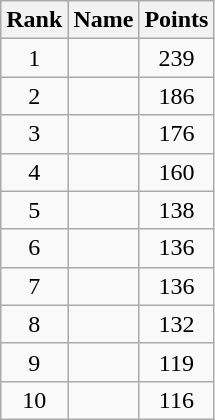<table class="wikitable sortable">
<tr>
<th>Rank</th>
<th>Name</th>
<th>Points</th>
</tr>
<tr>
<td align=center>1</td>
<td></td>
<td align=center>239</td>
</tr>
<tr>
<td align=center>2</td>
<td></td>
<td align=center>186</td>
</tr>
<tr>
<td align=center>3</td>
<td></td>
<td align=center>176</td>
</tr>
<tr>
<td align=center>4</td>
<td></td>
<td align=center>160</td>
</tr>
<tr>
<td align=center>5</td>
<td></td>
<td align=center>138</td>
</tr>
<tr>
<td align=center>6</td>
<td></td>
<td align=center>136</td>
</tr>
<tr>
<td align=center>7</td>
<td></td>
<td align=center>136</td>
</tr>
<tr>
<td align=center>8</td>
<td></td>
<td align=center>132</td>
</tr>
<tr>
<td align=center>9</td>
<td></td>
<td align=center>119</td>
</tr>
<tr>
<td align=center>10</td>
<td></td>
<td align=center>116</td>
</tr>
</table>
